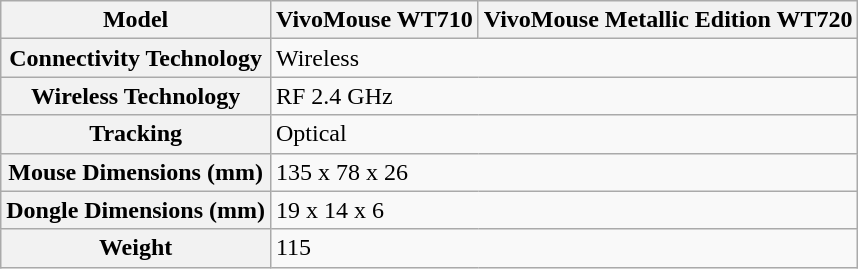<table class="wikitable">
<tr>
<th>Model</th>
<th>VivoMouse WT710</th>
<th>VivoMouse Metallic Edition WT720</th>
</tr>
<tr>
<th><strong>Connectivity Technology</strong></th>
<td colspan="2">Wireless</td>
</tr>
<tr>
<th><strong>Wireless Technology</strong></th>
<td colspan="2">RF 2.4 GHz</td>
</tr>
<tr>
<th><strong>Tracking</strong></th>
<td colspan="2">Optical</td>
</tr>
<tr>
<th><strong>Mouse Dimensions (mm)</strong></th>
<td colspan="2">135 x 78 x 26</td>
</tr>
<tr>
<th><strong>Dongle Dimensions (mm)</strong></th>
<td colspan="2">19 x 14 x 6</td>
</tr>
<tr>
<th><strong>Weight</strong></th>
<td colspan="2">115</td>
</tr>
</table>
